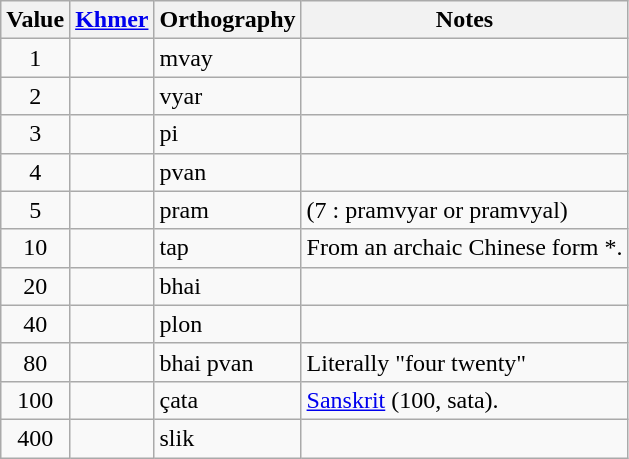<table class="wikitable">
<tr>
<th>Value</th>
<th><a href='#'>Khmer</a></th>
<th>Orthography</th>
<th>Notes</th>
</tr>
<tr>
<td align=center>1</td>
<td></td>
<td>mvay</td>
<td></td>
</tr>
<tr>
<td align=center>2</td>
<td></td>
<td>vyar</td>
<td></td>
</tr>
<tr>
<td align=center>3</td>
<td></td>
<td>pi</td>
<td></td>
</tr>
<tr>
<td align=center>4</td>
<td></td>
<td>pvan</td>
<td></td>
</tr>
<tr>
<td align=center>5</td>
<td></td>
<td>pram</td>
<td>(7 : pramvyar or pramvyal)</td>
</tr>
<tr>
<td align=center>10</td>
<td></td>
<td>tap</td>
<td>From an archaic Chinese form *.</td>
</tr>
<tr>
<td align=center>20</td>
<td></td>
<td>bhai</td>
<td></td>
</tr>
<tr>
<td align=center>40</td>
<td></td>
<td>plon</td>
<td></td>
</tr>
<tr>
<td align=center>80</td>
<td></td>
<td>bhai pvan</td>
<td>Literally "four twenty"</td>
</tr>
<tr>
<td align=center>100</td>
<td></td>
<td>çata</td>
<td><a href='#'>Sanskrit</a> (100, sata).</td>
</tr>
<tr>
<td align=center>400</td>
<td></td>
<td>slik</td>
<td></td>
</tr>
</table>
